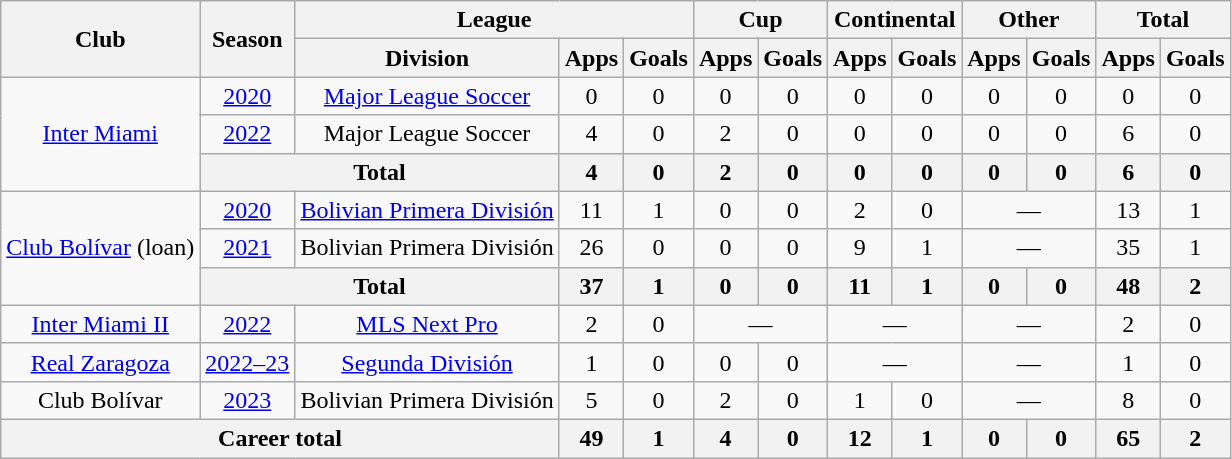<table class=wikitable style=text-align:center>
<tr>
<th rowspan=2>Club</th>
<th rowspan=2>Season</th>
<th colspan=3>League</th>
<th colspan=2>Cup</th>
<th colspan=2>Continental</th>
<th colspan=2>Other</th>
<th colspan=2>Total</th>
</tr>
<tr>
<th>Division</th>
<th>Apps</th>
<th>Goals</th>
<th>Apps</th>
<th>Goals</th>
<th>Apps</th>
<th>Goals</th>
<th>Apps</th>
<th>Goals</th>
<th>Apps</th>
<th>Goals</th>
</tr>
<tr>
<td rowspan=3><a href='#'>Inter Miami</a></td>
<td><a href='#'>2020</a></td>
<td><a href='#'>Major League Soccer</a></td>
<td>0</td>
<td>0</td>
<td>0</td>
<td>0</td>
<td>0</td>
<td>0</td>
<td>0</td>
<td>0</td>
<td>0</td>
<td>0</td>
</tr>
<tr>
<td><a href='#'>2022</a></td>
<td>Major League Soccer</td>
<td>4</td>
<td>0</td>
<td>2</td>
<td>0</td>
<td>0</td>
<td>0</td>
<td>0</td>
<td>0</td>
<td>6</td>
<td>0</td>
</tr>
<tr>
<th colspan=2>Total</th>
<th>4</th>
<th>0</th>
<th>2</th>
<th>0</th>
<th>0</th>
<th>0</th>
<th>0</th>
<th>0</th>
<th>6</th>
<th>0</th>
</tr>
<tr>
<td rowspan=3><a href='#'>Club Bolívar</a> (loan)</td>
<td><a href='#'>2020</a></td>
<td><a href='#'>Bolivian Primera División</a></td>
<td>11</td>
<td>1</td>
<td>0</td>
<td>0</td>
<td>2</td>
<td>0</td>
<td colspan="2">—</td>
<td>13</td>
<td>1</td>
</tr>
<tr>
<td><a href='#'>2021</a></td>
<td>Bolivian Primera División</td>
<td>26</td>
<td>0</td>
<td>0</td>
<td>0</td>
<td>9</td>
<td>1</td>
<td colspan="2">—</td>
<td>35</td>
<td>1</td>
</tr>
<tr>
<th colspan=2>Total</th>
<th>37</th>
<th>1</th>
<th>0</th>
<th>0</th>
<th>11</th>
<th>1</th>
<th>0</th>
<th>0</th>
<th>48</th>
<th>2</th>
</tr>
<tr>
<td><a href='#'>Inter Miami II</a></td>
<td><a href='#'>2022</a></td>
<td><a href='#'>MLS Next Pro</a></td>
<td>2</td>
<td>0</td>
<td colspan="2">—</td>
<td colspan="2">—</td>
<td colspan="2">—</td>
<td>2</td>
<td>0</td>
</tr>
<tr>
<td><a href='#'>Real Zaragoza</a></td>
<td><a href='#'>2022–23</a></td>
<td><a href='#'>Segunda División</a></td>
<td>1</td>
<td>0</td>
<td>0</td>
<td>0</td>
<td colspan="2">—</td>
<td colspan="2">—</td>
<td>1</td>
<td>0</td>
</tr>
<tr>
<td>Club Bolívar</td>
<td><a href='#'>2023</a></td>
<td>Bolivian Primera División</td>
<td>5</td>
<td>0</td>
<td>2</td>
<td>0</td>
<td>1</td>
<td>0</td>
<td colspan="2">—</td>
<td>8</td>
<td>0</td>
</tr>
<tr>
<th colspan=3>Career total</th>
<th>49</th>
<th>1</th>
<th>4</th>
<th>0</th>
<th>12</th>
<th>1</th>
<th>0</th>
<th>0</th>
<th>65</th>
<th>2</th>
</tr>
</table>
